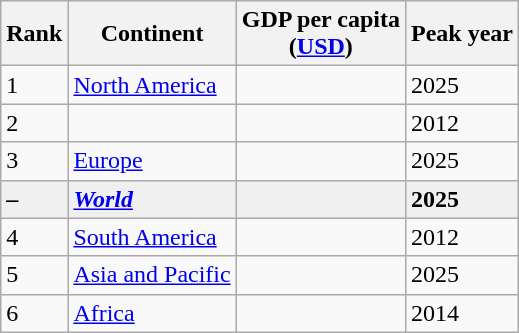<table class="wikitable sortable">
<tr>
<th style="width:2em;">Rank</th>
<th>Continent</th>
<th>GDP per capita<br>(<a href='#'>USD</a>)</th>
<th>Peak year</th>
</tr>
<tr>
<td>1</td>
<td><a href='#'>North America</a></td>
<td align=right></td>
<td>2025</td>
</tr>
<tr>
<td>2</td>
<td></td>
<td align=right></td>
<td>2012</td>
</tr>
<tr>
<td>3</td>
<td><a href='#'>Europe</a></td>
<td align=right></td>
<td>2025</td>
</tr>
<tr style="font-weight:bold;background:#f0f0f0">
<td>–</td>
<td><em><a href='#'>World</a></em></td>
<td align=right></td>
<td>2025</td>
</tr>
<tr>
<td>4</td>
<td><a href='#'>South America</a></td>
<td align=right></td>
<td>2012</td>
</tr>
<tr>
<td>5</td>
<td><a href='#'>Asia and Pacific</a></td>
<td align=right></td>
<td>2025</td>
</tr>
<tr>
<td>6</td>
<td><a href='#'>Africa</a></td>
<td align=right></td>
<td>2014</td>
</tr>
</table>
